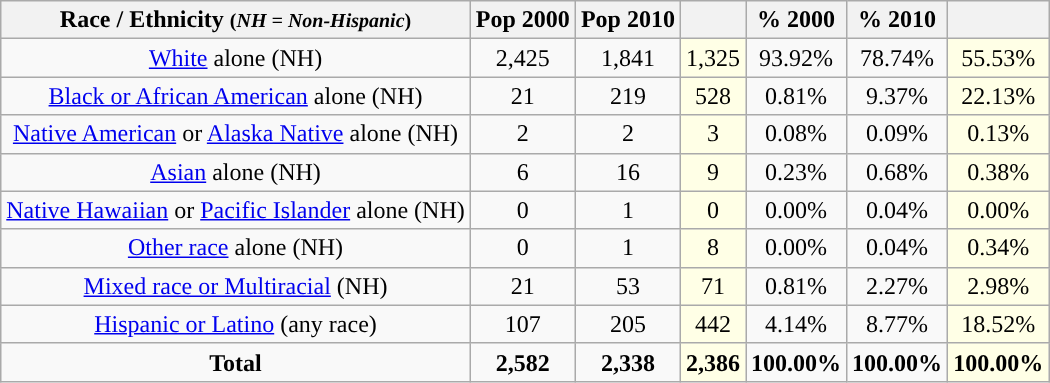<table class="wikitable" style="text-align:center;">
<tr>
<th>Race / Ethnicity <small>(<em>NH = Non-Hispanic</em>)</small></th>
<th>Pop 2000</th>
<th>Pop 2010</th>
<th></th>
<th>% 2000</th>
<th>% 2010</th>
<th></th>
</tr>
<tr>
<td><a href='#'>White</a> alone (NH)</td>
<td>2,425</td>
<td>1,841</td>
<td style='background: #ffffe6;'>1,325</td>
<td>93.92%</td>
<td>78.74%</td>
<td style='background: #ffffe6;'>55.53%</td>
</tr>
<tr>
<td><a href='#'>Black or African American</a> alone (NH)</td>
<td>21</td>
<td>219</td>
<td style='background: #ffffe6;'>528</td>
<td>0.81%</td>
<td>9.37%</td>
<td style='background: #ffffe6;'>22.13%</td>
</tr>
<tr>
<td><a href='#'>Native American</a> or <a href='#'>Alaska Native</a> alone (NH)</td>
<td>2</td>
<td>2</td>
<td style='background: #ffffe6;'>3</td>
<td>0.08%</td>
<td>0.09%</td>
<td style='background: #ffffe6;'>0.13%</td>
</tr>
<tr>
<td><a href='#'>Asian</a> alone (NH)</td>
<td>6</td>
<td>16</td>
<td style='background: #ffffe6;'>9</td>
<td>0.23%</td>
<td>0.68%</td>
<td style='background: #ffffe6;'>0.38%</td>
</tr>
<tr>
<td><a href='#'>Native Hawaiian</a> or <a href='#'>Pacific Islander</a> alone (NH)</td>
<td>0</td>
<td>1</td>
<td style='background: #ffffe6;'>0</td>
<td>0.00%</td>
<td>0.04%</td>
<td style='background: #ffffe6;'>0.00%</td>
</tr>
<tr>
<td><a href='#'>Other race</a> alone (NH)</td>
<td>0</td>
<td>1</td>
<td style='background: #ffffe6;'>8</td>
<td>0.00%</td>
<td>0.04%</td>
<td style='background: #ffffe6;'>0.34%</td>
</tr>
<tr>
<td><a href='#'>Mixed race or Multiracial</a> (NH)</td>
<td>21</td>
<td>53</td>
<td style='background: #ffffe6;'>71</td>
<td>0.81%</td>
<td>2.27%</td>
<td style='background: #ffffe6;'>2.98%</td>
</tr>
<tr>
<td><a href='#'>Hispanic or Latino</a> (any race)</td>
<td>107</td>
<td>205</td>
<td style='background: #ffffe6;'>442</td>
<td>4.14%</td>
<td>8.77%</td>
<td style='background: #ffffe6;'>18.52%</td>
</tr>
<tr>
<td><strong>Total</strong></td>
<td><strong>2,582</strong></td>
<td><strong>2,338</strong></td>
<td style='background: #ffffe6;'><strong>2,386</strong></td>
<td><strong>100.00%</strong></td>
<td><strong>100.00%</strong></td>
<td style='background: #ffffe6;'><strong>100.00%</strong></td>
</tr>
</table>
